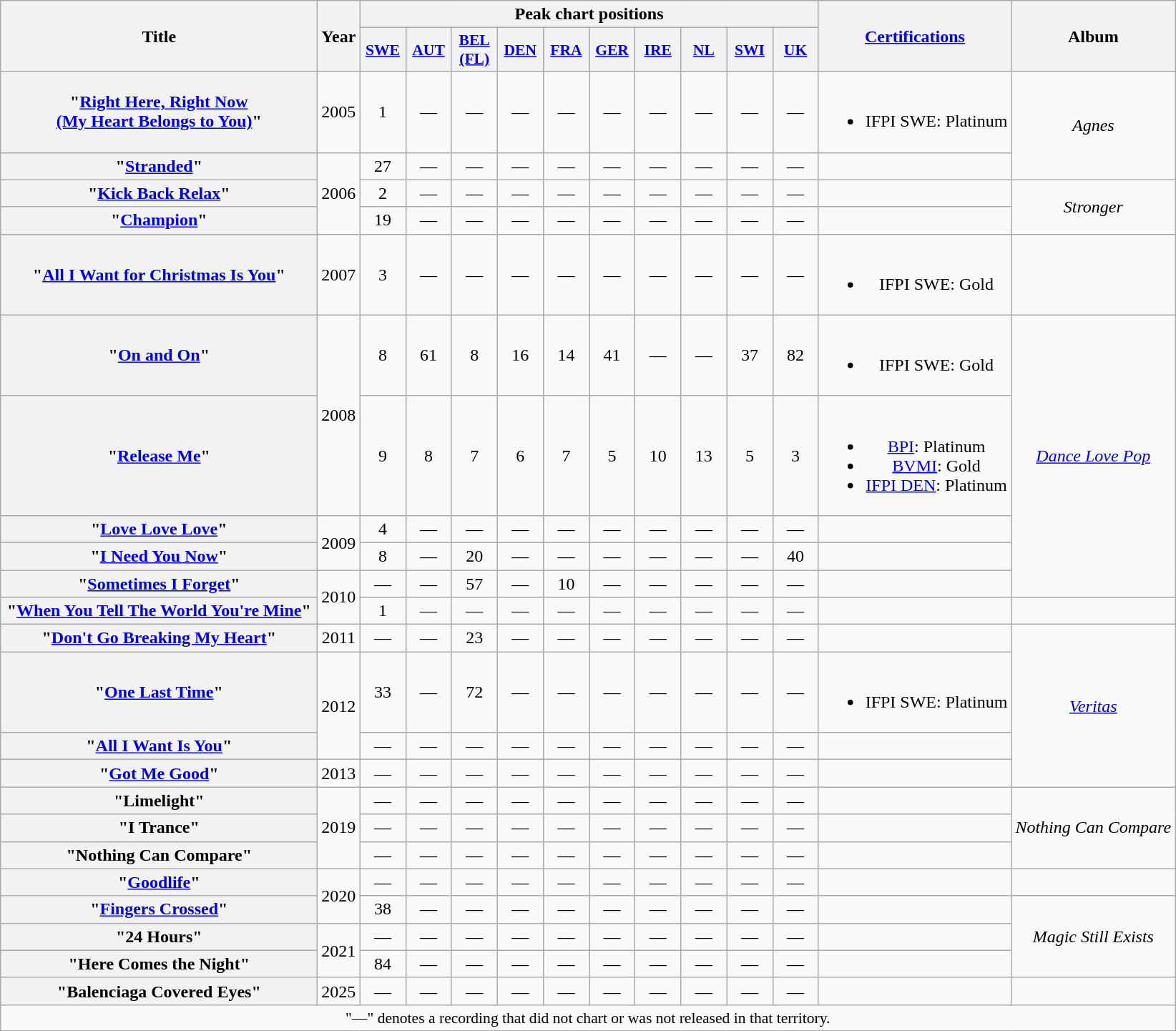<table class="wikitable plainrowheaders" style="text-align:center;" border="1">
<tr>
<th scope="col" rowspan="2" style="width:18em;">Title</th>
<th scope="col" rowspan="2">Year</th>
<th scope="col" colspan="10">Peak chart positions</th>
<th scope="col" rowspan="2"><a href='#'>Certifications</a></th>
<th scope="col" rowspan="2">Album</th>
</tr>
<tr>
<th scope="col" style="width:2.5em;font-size:90%;"><a href='#'>SWE</a><br></th>
<th scope="col" style="width:2.5em;font-size:90%;"><a href='#'>AUT</a><br></th>
<th scope="col" style="width:2.5em;font-size:90%;"><a href='#'>BEL (FL)</a><br></th>
<th scope="col" style="width:2.5em;font-size:90%;"><a href='#'>DEN</a><br></th>
<th scope="col" style="width:2.5em;font-size:90%;"><a href='#'>FRA</a><br></th>
<th scope="col" style="width:2.5em;font-size:90%;"><a href='#'>GER</a><br></th>
<th scope="col" style="width:2.5em;font-size:90%;"><a href='#'>IRE</a><br></th>
<th scope="col" style="width:2.5em;font-size:90%;"><a href='#'>NL</a><br></th>
<th scope="col" style="width:2.5em;font-size:90%;"><a href='#'>SWI</a><br></th>
<th scope="col" style="width:2.5em;font-size:90%;"><a href='#'>UK</a><br></th>
</tr>
<tr>
<th scope="row">"<a href='#'>Right Here, Right Now<br>(My Heart Belongs to You)</a>"</th>
<td>2005</td>
<td>1</td>
<td>—</td>
<td>—</td>
<td>—</td>
<td>—</td>
<td>—</td>
<td>—</td>
<td>—</td>
<td>—</td>
<td>—</td>
<td><br><ul><li>IFPI SWE: Platinum</li></ul></td>
<td rowspan="2"><em>Agnes</em></td>
</tr>
<tr>
<th scope="row">"<a href='#'>Stranded</a>"</th>
<td rowspan="3">2006</td>
<td>27</td>
<td>—</td>
<td>—</td>
<td>—</td>
<td>—</td>
<td>—</td>
<td>—</td>
<td>—</td>
<td>—</td>
<td>—</td>
<td></td>
</tr>
<tr>
<th scope="row">"<a href='#'>Kick Back Relax</a>"</th>
<td>2</td>
<td>—</td>
<td>—</td>
<td>—</td>
<td>—</td>
<td>—</td>
<td>—</td>
<td>—</td>
<td>—</td>
<td>—</td>
<td></td>
<td rowspan="2"><em>Stronger</em></td>
</tr>
<tr>
<th scope="row">"<a href='#'>Champion</a>"</th>
<td>19</td>
<td>—</td>
<td>—</td>
<td>—</td>
<td>—</td>
<td>—</td>
<td>—</td>
<td>—</td>
<td>—</td>
<td>—</td>
<td></td>
</tr>
<tr>
<th scope="row">"<a href='#'>All I Want for Christmas Is You</a>"<br></th>
<td>2007</td>
<td>3</td>
<td>—</td>
<td>—</td>
<td>—</td>
<td>—</td>
<td>—</td>
<td>—</td>
<td>—</td>
<td>—</td>
<td>—</td>
<td><br><ul><li>IFPI SWE: Gold</li></ul></td>
<td></td>
</tr>
<tr>
<th scope="row">"<a href='#'>On and On</a>"</th>
<td rowspan="2">2008</td>
<td>8</td>
<td>61</td>
<td>8</td>
<td>16</td>
<td>14</td>
<td>41</td>
<td>—</td>
<td>—</td>
<td>37</td>
<td>82</td>
<td><br><ul><li>IFPI SWE: Gold</li></ul></td>
<td rowspan="5"><em><a href='#'>Dance Love Pop</a></em></td>
</tr>
<tr>
<th scope="row">"<a href='#'>Release Me</a>"</th>
<td>9</td>
<td>8</td>
<td>7</td>
<td>6</td>
<td>7</td>
<td>5</td>
<td>10</td>
<td>13</td>
<td>5</td>
<td>3</td>
<td><br><ul><li><a href='#'>BPI</a>: Platinum</li><li><a href='#'>BVMI</a>: Gold</li><li><a href='#'>IFPI DEN</a>: Platinum</li></ul></td>
</tr>
<tr>
<th scope="row">"<a href='#'>Love Love Love</a>"</th>
<td rowspan="2">2009</td>
<td>4</td>
<td>—</td>
<td>—</td>
<td>—</td>
<td>—</td>
<td>—</td>
<td>—</td>
<td>—</td>
<td>—</td>
<td>—</td>
<td></td>
</tr>
<tr>
<th scope="row">"<a href='#'>I Need You Now</a>"</th>
<td>8</td>
<td>—</td>
<td>20</td>
<td>—</td>
<td>—</td>
<td>—</td>
<td>—</td>
<td>—</td>
<td>—</td>
<td>40</td>
<td></td>
</tr>
<tr>
<th scope="row">"<a href='#'>Sometimes I Forget</a>"</th>
<td rowspan="2">2010</td>
<td>—</td>
<td>—</td>
<td>57</td>
<td>—</td>
<td>10</td>
<td>—</td>
<td>—</td>
<td>—</td>
<td>—</td>
<td>—</td>
<td></td>
</tr>
<tr>
<th scope="row">"<a href='#'>When You Tell The World You're Mine</a>"<br></th>
<td>1</td>
<td>—</td>
<td>—</td>
<td>—</td>
<td>—</td>
<td>—</td>
<td>—</td>
<td>—</td>
<td>—</td>
<td>—</td>
<td></td>
<td></td>
</tr>
<tr>
<th scope="row">"<a href='#'>Don't Go Breaking My Heart</a>"</th>
<td>2011</td>
<td>—</td>
<td>—</td>
<td>23</td>
<td>—</td>
<td>—</td>
<td>—</td>
<td>—</td>
<td>—</td>
<td>—</td>
<td>—</td>
<td></td>
<td rowspan="4"><em><a href='#'>Veritas</a></em></td>
</tr>
<tr>
<th scope="row">"<a href='#'>One Last Time</a>"</th>
<td rowspan="2">2012</td>
<td>33</td>
<td>—</td>
<td>72</td>
<td>—</td>
<td>—</td>
<td>—</td>
<td>—</td>
<td>—</td>
<td>—</td>
<td>—</td>
<td><br><ul><li>IFPI SWE: Platinum</li></ul></td>
</tr>
<tr>
<th scope="row">"<a href='#'>All I Want Is You</a>"</th>
<td>—</td>
<td>—</td>
<td>—</td>
<td>—</td>
<td>—</td>
<td>—</td>
<td>—</td>
<td>—</td>
<td>—</td>
<td>—</td>
<td></td>
</tr>
<tr>
<th scope="row">"<a href='#'>Got Me Good</a>"</th>
<td>2013</td>
<td>—</td>
<td>—</td>
<td>—</td>
<td>—</td>
<td>—</td>
<td>—</td>
<td>—</td>
<td>—</td>
<td>—</td>
<td>—</td>
<td></td>
</tr>
<tr>
<th scope="row">"Limelight"</th>
<td rowspan="3">2019</td>
<td>—</td>
<td>—</td>
<td>—</td>
<td>—</td>
<td>—</td>
<td>—</td>
<td>—</td>
<td>—</td>
<td>—</td>
<td>—</td>
<td></td>
<td rowspan="3"><em>Nothing Can Compare</em></td>
</tr>
<tr>
<th scope="row">"I Trance"</th>
<td>—</td>
<td>—</td>
<td>—</td>
<td>—</td>
<td>—</td>
<td>—</td>
<td>—</td>
<td>—</td>
<td>—</td>
<td>—</td>
<td></td>
</tr>
<tr>
<th scope="row">"Nothing Can Compare"</th>
<td>—</td>
<td>—</td>
<td>—</td>
<td>—</td>
<td>—</td>
<td>—</td>
<td>—</td>
<td>—</td>
<td>—</td>
<td>—</td>
<td></td>
</tr>
<tr>
<th scope="row">"<a href='#'>Goodlife</a>"</th>
<td rowspan="2">2020</td>
<td>—</td>
<td>—</td>
<td>—</td>
<td>—</td>
<td>—</td>
<td>—</td>
<td>—</td>
<td>—</td>
<td>—</td>
<td>—</td>
<td></td>
<td></td>
</tr>
<tr>
<th scope="row">"<a href='#'>Fingers Crossed</a>"</th>
<td>38</td>
<td>—</td>
<td>—</td>
<td>—</td>
<td>—</td>
<td>—</td>
<td>—</td>
<td>—</td>
<td>—</td>
<td>—</td>
<td></td>
<td rowspan="3"><em>Magic Still Exists</em></td>
</tr>
<tr>
<th scope="row">"24 Hours"</th>
<td rowspan="2">2021</td>
<td>—</td>
<td>—</td>
<td>—</td>
<td>—</td>
<td>—</td>
<td>—</td>
<td>—</td>
<td>—</td>
<td>—</td>
<td>—</td>
<td></td>
</tr>
<tr>
<th scope="row">"Here Comes the Night"</th>
<td>84</td>
<td>—</td>
<td>—</td>
<td>—</td>
<td>—</td>
<td>—</td>
<td>—</td>
<td>—</td>
<td>—</td>
<td>—</td>
<td></td>
</tr>
<tr>
<th scope="row">"Balenciaga Covered Eyes"</th>
<td>2025</td>
<td>—</td>
<td>—</td>
<td>—</td>
<td>—</td>
<td>—</td>
<td>—</td>
<td>—</td>
<td>—</td>
<td>—</td>
<td>—</td>
<td></td>
<td></td>
</tr>
<tr>
<td colspan="14" style="font-size:90%">"—" denotes a recording that did not chart or was not released in that territory.</td>
</tr>
</table>
